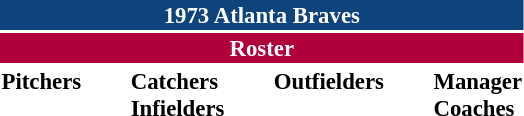<table class="toccolours" style="font-size: 95%;">
<tr>
<th colspan="10" style="background-color: #0f437c; color: white; text-align: center;">1973 Atlanta Braves</th>
</tr>
<tr>
<td colspan="10" style="background-color:#af0039; color: white; text-align: center;"><strong>Roster</strong></td>
</tr>
<tr>
<td valign="top"><strong>Pitchers</strong><br>



















</td>
<td width="25px"></td>
<td valign="top"><strong>Catchers</strong><br>



<strong>Infielders</strong>











</td>
<td width="25px"></td>
<td valign="top"><strong>Outfielders</strong><br>




</td>
<td width="25px"></td>
<td valign="top"><strong>Manager</strong><br>
<strong>Coaches</strong>




</td>
</tr>
</table>
